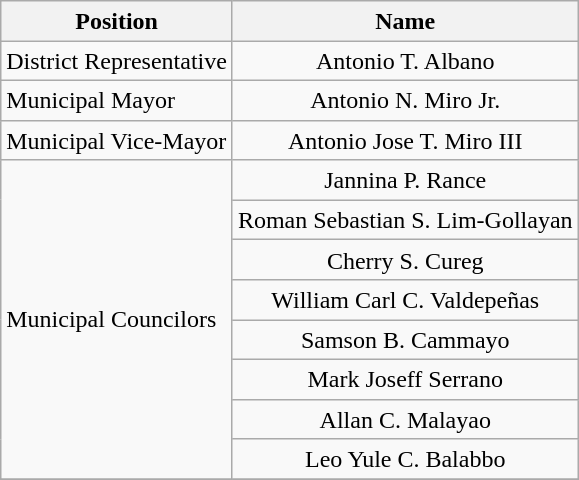<table class="wikitable" style="line-height:1.20em; font-size:100%;">
<tr>
<th>Position</th>
<th>Name</th>
</tr>
<tr>
<td>District Representative</td>
<td style="text-align:center;">Antonio T. Albano</td>
</tr>
<tr>
<td>Municipal Mayor</td>
<td style="text-align:center;">Antonio N. Miro Jr.</td>
</tr>
<tr>
<td>Municipal Vice-Mayor</td>
<td style="text-align:center;">Antonio Jose T. Miro III</td>
</tr>
<tr>
<td rowspan=8>Municipal Councilors</td>
<td style="text-align:center;">Jannina P. Rance</td>
</tr>
<tr>
<td style="text-align:center;">Roman Sebastian S. Lim-Gollayan</td>
</tr>
<tr>
<td style="text-align:center;">Cherry S. Cureg</td>
</tr>
<tr>
<td style="text-align:center;">William Carl C. Valdepeñas</td>
</tr>
<tr>
<td style="text-align:center;">Samson B. Cammayo</td>
</tr>
<tr>
<td style="text-align:center;">Mark Joseff Serrano</td>
</tr>
<tr>
<td style="text-align:center;">Allan C. Malayao</td>
</tr>
<tr>
<td style="text-align:center;">Leo Yule C. Balabbo</td>
</tr>
<tr>
</tr>
</table>
